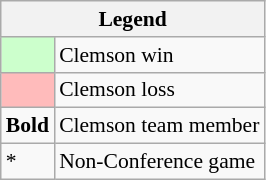<table class="wikitable" style="font-size:90%">
<tr>
<th colspan=2>Legend</th>
</tr>
<tr>
<td style="background:#ccffcc;"> </td>
<td>Clemson win</td>
</tr>
<tr>
<td style="background:#ffbbbb;"> </td>
<td>Clemson loss</td>
</tr>
<tr>
<td><strong>Bold</strong></td>
<td>Clemson team member</td>
</tr>
<tr>
<td>*</td>
<td>Non-Conference game</td>
</tr>
</table>
